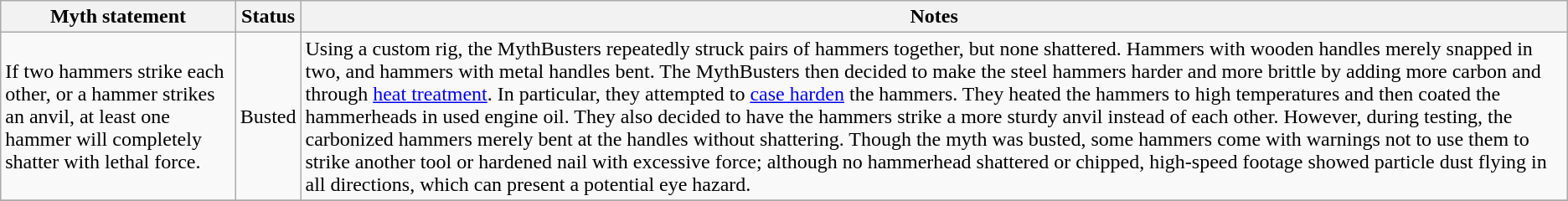<table class="wikitable plainrowheaders">
<tr>
<th>Myth statement</th>
<th>Status</th>
<th>Notes</th>
</tr>
<tr>
<td>If two hammers strike each other, or a hammer strikes an anvil, at least one hammer will completely shatter with lethal force.</td>
<td><span>Busted</span></td>
<td>Using a custom rig, the MythBusters repeatedly struck pairs of hammers together, but none shattered. Hammers with wooden handles merely snapped in two, and hammers with metal handles bent. The MythBusters then decided to make the steel hammers harder and more brittle by adding more carbon and through <a href='#'>heat treatment</a>. In particular, they attempted to <a href='#'>case harden</a> the hammers. They heated the hammers to high temperatures and then coated the hammerheads in used engine oil. They also decided to have the hammers strike a more sturdy anvil instead of each other. However, during testing, the carbonized hammers merely bent at the handles without shattering. Though the myth was busted, some hammers come with warnings not to use them to strike another tool or hardened nail with excessive force; although no hammerhead shattered or chipped, high-speed footage showed particle dust flying in all directions, which can present a potential eye hazard.</td>
</tr>
<tr>
</tr>
</table>
